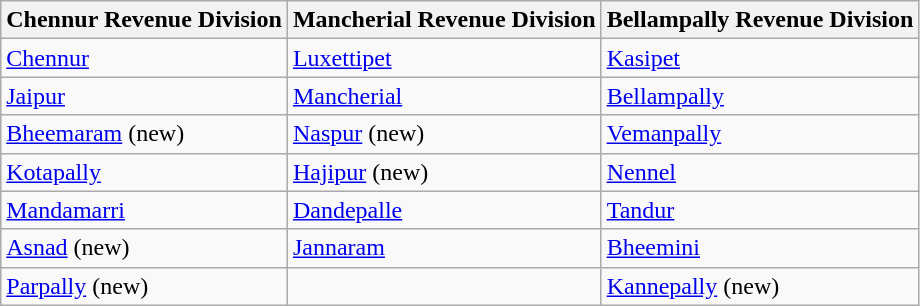<table class="wikitable">
<tr>
<th>Chennur Revenue Division</th>
<th>Mancherial Revenue Division</th>
<th>Bellampally Revenue Division</th>
</tr>
<tr>
<td><a href='#'>Chennur</a></td>
<td><a href='#'>Luxettipet</a></td>
<td><a href='#'>Kasipet</a></td>
</tr>
<tr>
<td><a href='#'>Jaipur</a></td>
<td><a href='#'>Mancherial</a></td>
<td><a href='#'>Bellampally</a></td>
</tr>
<tr>
<td><a href='#'>Bheemaram</a> (new)</td>
<td><a href='#'>Naspur</a> (new)</td>
<td><a href='#'>Vemanpally</a></td>
</tr>
<tr>
<td><a href='#'>Kotapally</a></td>
<td><a href='#'>Hajipur</a> (new)</td>
<td><a href='#'>Nennel</a></td>
</tr>
<tr>
<td><a href='#'>Mandamarri</a></td>
<td><a href='#'>Dandepalle</a></td>
<td><a href='#'>Tandur</a></td>
</tr>
<tr>
<td><a href='#'>Asnad</a> (new)</td>
<td><a href='#'>Jannaram</a></td>
<td><a href='#'>Bheemini</a></td>
</tr>
<tr>
<td><a href='#'>Parpally</a> (new)</td>
<td></td>
<td><a href='#'>Kannepally</a> (new)</td>
</tr>
</table>
